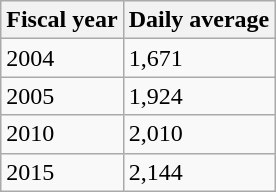<table class="wikitable">
<tr>
<th>Fiscal year</th>
<th>Daily average</th>
</tr>
<tr>
<td>2004</td>
<td>1,671</td>
</tr>
<tr>
<td>2005</td>
<td>1,924</td>
</tr>
<tr>
<td>2010</td>
<td>2,010</td>
</tr>
<tr>
<td>2015</td>
<td>2,144</td>
</tr>
</table>
